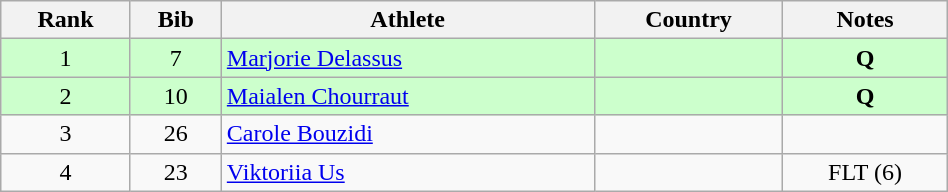<table class="wikitable" style="text-align:center;width: 50%;">
<tr>
<th>Rank</th>
<th>Bib</th>
<th>Athlete</th>
<th>Country</th>
<th>Notes</th>
</tr>
<tr bgcolor=ccffcc>
<td>1</td>
<td>7</td>
<td align=left><a href='#'>Marjorie Delassus</a></td>
<td align=left></td>
<td><strong>Q</strong></td>
</tr>
<tr bgcolor=ccffcc>
<td>2</td>
<td>10</td>
<td align=left><a href='#'>Maialen Chourraut</a></td>
<td align=left></td>
<td><strong>Q</strong></td>
</tr>
<tr>
<td>3</td>
<td>26</td>
<td align=left><a href='#'>Carole Bouzidi</a></td>
<td align=left></td>
<td></td>
</tr>
<tr>
<td>4</td>
<td>23</td>
<td align=left><a href='#'>Viktoriia Us</a></td>
<td align=left></td>
<td>FLT (6)</td>
</tr>
</table>
